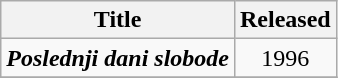<table class="wikitable" style="text-align:center">
<tr>
<th>Title</th>
<th>Released</th>
</tr>
<tr>
<td><strong><em>Poslednji dani slobode</em></strong></td>
<td>1996</td>
</tr>
<tr>
</tr>
</table>
